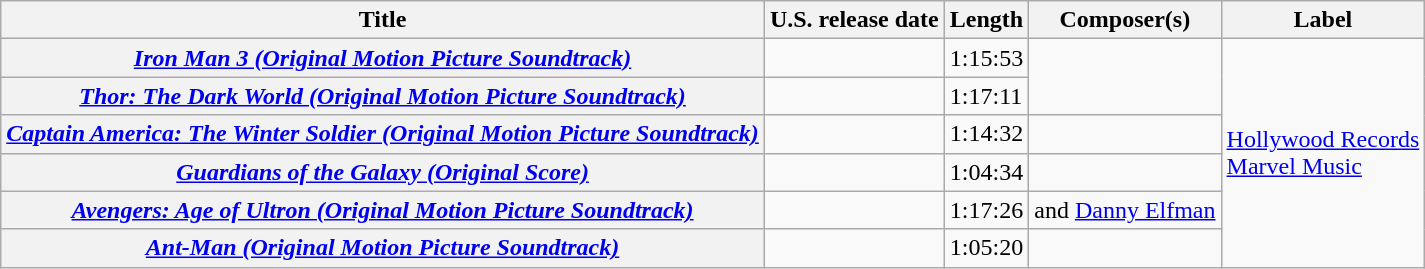<table class="wikitable plainrowheaders defaultcenter col2left col3left">
<tr>
<th scope="col">Title</th>
<th scope="col">U.S. release date</th>
<th scope="col">Length</th>
<th scope="col">Composer(s)</th>
<th scope="col">Label</th>
</tr>
<tr>
<th scope="row"><em><a href='#'>Iron Man 3 (Original Motion Picture Soundtrack)</a></em></th>
<td></td>
<td>1:15:53</td>
<td rowspan="2"></td>
<td rowspan="6"><a href='#'>Hollywood Records</a><br><a href='#'>Marvel Music</a></td>
</tr>
<tr>
<th scope="row"><em><a href='#'>Thor: The Dark World (Original Motion Picture Soundtrack)</a></em></th>
<td></td>
<td>1:17:11</td>
</tr>
<tr>
<th scope="row"><em><a href='#'>Captain America: The Winter Soldier (Original Motion Picture Soundtrack)</a></em></th>
<td></td>
<td>1:14:32</td>
<td></td>
</tr>
<tr>
<th scope="row"><em><a href='#'>Guardians of the Galaxy (Original Score)</a></em></th>
<td></td>
<td>1:04:34</td>
<td></td>
</tr>
<tr>
<th scope="row"><em><a href='#'>Avengers: Age of Ultron (Original Motion Picture Soundtrack)</a></em></th>
<td></td>
<td>1:17:26</td>
<td> and <a href='#'>Danny Elfman</a></td>
</tr>
<tr>
<th scope="row"><em><a href='#'>Ant-Man (Original Motion Picture Soundtrack)</a></em></th>
<td></td>
<td>1:05:20</td>
<td></td>
</tr>
</table>
